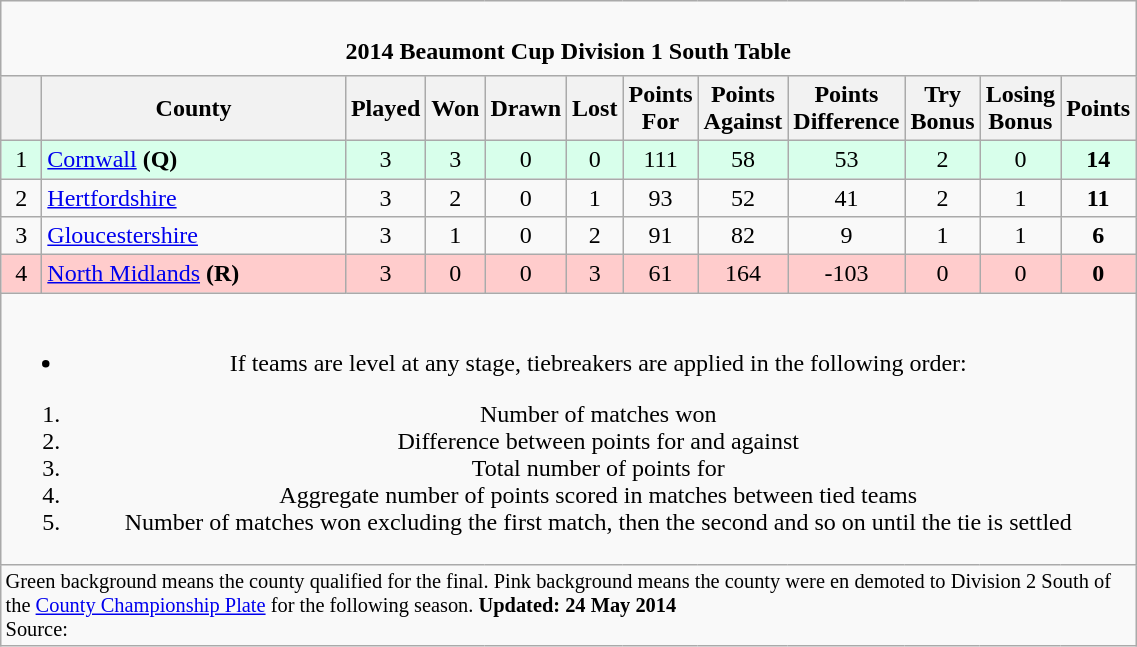<table class="wikitable" style="text-align: center;">
<tr>
<td colspan="15" cellpadding="0" cellspacing="0"><br><table border="0" width="100%" cellpadding="0" cellspacing="0">
<tr>
<td width=20% style="border:0px"></td>
<td style="border:0px"><strong>2014 Beaumont Cup Division 1 South Table</strong></td>
<td width=20% style="border:0px" align=right></td>
</tr>
</table>
</td>
</tr>
<tr>
<th bgcolor="#efefef" width="20"></th>
<th bgcolor="#efefef" width="195">County</th>
<th bgcolor="#efefef" width="20">Played</th>
<th bgcolor="#efefef" width="20">Won</th>
<th bgcolor="#efefef" width="20">Drawn</th>
<th bgcolor="#efefef" width="20">Lost</th>
<th bgcolor="#efefef" width="20">Points For</th>
<th bgcolor="#efefef" width="20">Points Against</th>
<th bgcolor="#efefef" width="20">Points Difference</th>
<th bgcolor="#efefef" width="20">Try Bonus</th>
<th bgcolor="#efefef" width="20">Losing Bonus</th>
<th bgcolor="#efefef" width="20">Points</th>
</tr>
<tr bgcolor=#d8ffeb align=center>
<td>1</td>
<td style="text-align:left;"><a href='#'>Cornwall</a> <strong>(Q)</strong></td>
<td>3</td>
<td>3</td>
<td>0</td>
<td>0</td>
<td>111</td>
<td>58</td>
<td>53</td>
<td>2</td>
<td>0</td>
<td><strong>14</strong></td>
</tr>
<tr>
<td>2</td>
<td style="text-align:left;"><a href='#'>Hertfordshire</a></td>
<td>3</td>
<td>2</td>
<td>0</td>
<td>1</td>
<td>93</td>
<td>52</td>
<td>41</td>
<td>2</td>
<td>1</td>
<td><strong>11</strong></td>
</tr>
<tr>
<td>3</td>
<td style="text-align:left;"><a href='#'>Gloucestershire</a></td>
<td>3</td>
<td>1</td>
<td>0</td>
<td>2</td>
<td>91</td>
<td>82</td>
<td>9</td>
<td>1</td>
<td>1</td>
<td><strong>6</strong></td>
</tr>
<tr style="background-color:#ffcccc;">
<td>4</td>
<td style="text-align:left;"><a href='#'>North Midlands</a> <strong>(R)</strong></td>
<td>3</td>
<td>0</td>
<td>0</td>
<td>3</td>
<td>61</td>
<td>164</td>
<td>-103</td>
<td>0</td>
<td>0</td>
<td><strong>0</strong></td>
</tr>
<tr>
<td colspan="15"><br><ul><li>If teams are level at any stage, tiebreakers are applied in the following order:</li></ul><ol><li>Number of matches won</li><li>Difference between points for and against</li><li>Total number of points for</li><li>Aggregate number of points scored in matches between tied teams</li><li>Number of matches won excluding the first match, then the second and so on until the tie is settled</li></ol></td>
</tr>
<tr | style="text-align:left;" |>
<td colspan="15" style="border:0px;font-size:85%;"><span>Green background</span> means the county qualified for the final. <span>Pink background</span> means the county were en demoted to Division 2 South of the <a href='#'>County Championship Plate</a> for the following season. <strong>Updated: 24 May 2014</strong><br>Source: </td>
</tr>
</table>
